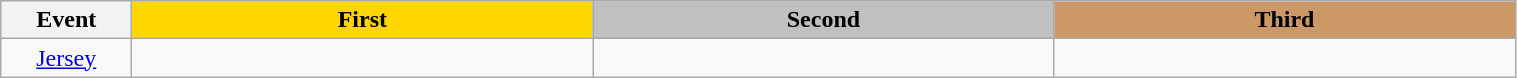<table class="wikitable" style="text-align:center">
<tr>
<th width="80">Event</th>
<th width="300" style="background-color:gold">First</th>
<th width="300" style="background-color:silver">Second</th>
<th width="300" style="background-color:#cc9966">Third</th>
</tr>
<tr>
<td align="center"><a href='#'>Jersey</a></td>
<td></td>
<td></td>
<td></td>
</tr>
</table>
